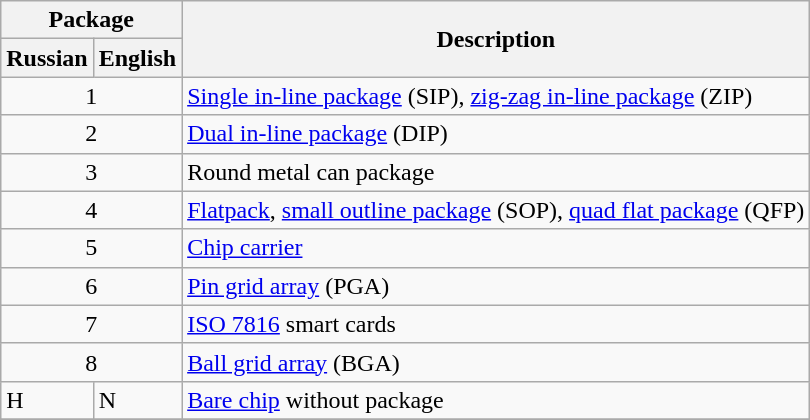<table class="wikitable">
<tr>
<th colspan=2>Package</th>
<th rowspan=2>Description</th>
</tr>
<tr>
<th>Russian</th>
<th>English</th>
</tr>
<tr>
<td colspan=2 align=center>1</td>
<td><a href='#'>Single in-line package</a> (SIP), <a href='#'>zig-zag in-line package</a> (ZIP)</td>
</tr>
<tr>
<td colspan=2 align=center>2</td>
<td><a href='#'>Dual in-line package</a> (DIP)</td>
</tr>
<tr>
<td colspan=2 align=center>3</td>
<td>Round metal can package</td>
</tr>
<tr>
<td colspan=2 align=center>4</td>
<td><a href='#'>Flatpack</a>, <a href='#'>small outline package</a> (SOP), <a href='#'>quad flat package</a> (QFP)</td>
</tr>
<tr>
<td colspan=2 align=center>5</td>
<td><a href='#'>Chip carrier</a></td>
</tr>
<tr>
<td colspan=2 align=center>6</td>
<td><a href='#'>Pin grid array</a> (PGA)</td>
</tr>
<tr>
<td colspan=2 align=center>7</td>
<td><a href='#'>ISO 7816</a> smart cards</td>
</tr>
<tr>
<td colspan=2 align=center>8</td>
<td><a href='#'>Ball grid array</a> (BGA)</td>
</tr>
<tr>
<td>Н</td>
<td>N</td>
<td><a href='#'>Bare chip</a> without package</td>
</tr>
<tr>
</tr>
</table>
